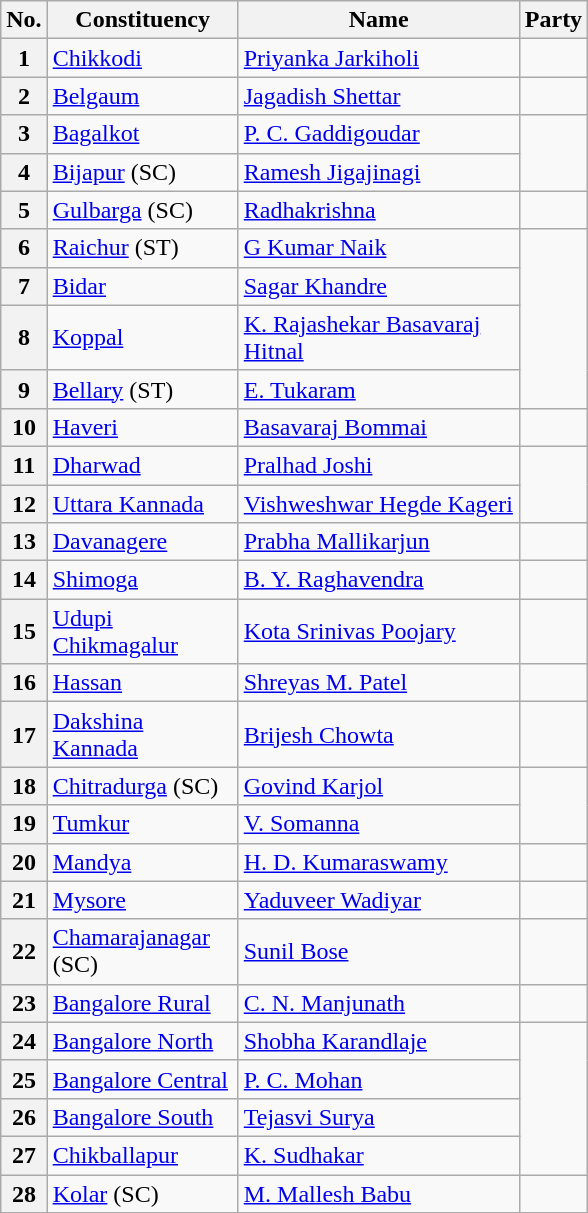<table class="sortable wikitable">
<tr>
<th>No.</th>
<th style="width:120px">Constituency</th>
<th style="width:180px">Name</th>
<th colspan=2>Party</th>
</tr>
<tr>
<th>1</th>
<td><a href='#'>Chikkodi</a></td>
<td><a href='#'>Priyanka Jarkiholi</a></td>
<td></td>
</tr>
<tr>
<th>2</th>
<td><a href='#'>Belgaum</a></td>
<td><a href='#'>Jagadish Shettar</a></td>
<td></td>
</tr>
<tr>
<th>3</th>
<td><a href='#'>Bagalkot</a></td>
<td><a href='#'>P. C. Gaddigoudar</a></td>
</tr>
<tr>
<th>4</th>
<td><a href='#'>Bijapur</a> (SC)</td>
<td><a href='#'>Ramesh Jigajinagi</a></td>
</tr>
<tr>
<th>5</th>
<td><a href='#'>Gulbarga</a> (SC)</td>
<td><a href='#'>Radhakrishna</a></td>
<td></td>
</tr>
<tr>
<th>6</th>
<td><a href='#'>Raichur</a> (ST)</td>
<td><a href='#'>G Kumar Naik</a></td>
</tr>
<tr>
<th>7</th>
<td><a href='#'>Bidar</a></td>
<td><a href='#'>Sagar Khandre</a></td>
</tr>
<tr>
<th>8</th>
<td><a href='#'>Koppal</a></td>
<td><a href='#'>K. Rajashekar Basavaraj Hitnal</a></td>
</tr>
<tr>
<th>9</th>
<td><a href='#'>Bellary</a> (ST)</td>
<td><a href='#'>E. Tukaram</a></td>
</tr>
<tr>
<th>10</th>
<td><a href='#'>Haveri</a></td>
<td><a href='#'>Basavaraj Bommai</a></td>
<td></td>
</tr>
<tr>
<th>11</th>
<td><a href='#'>Dharwad</a></td>
<td><a href='#'>Pralhad Joshi</a></td>
</tr>
<tr>
<th>12</th>
<td><a href='#'>Uttara Kannada</a></td>
<td><a href='#'>Vishweshwar Hegde Kageri</a></td>
</tr>
<tr>
<th>13</th>
<td><a href='#'>Davanagere</a></td>
<td><a href='#'>Prabha Mallikarjun</a></td>
<td></td>
</tr>
<tr>
<th>14</th>
<td><a href='#'>Shimoga</a></td>
<td><a href='#'>B. Y. Raghavendra</a></td>
<td></td>
</tr>
<tr>
<th>15</th>
<td><a href='#'>Udupi Chikmagalur</a></td>
<td><a href='#'>Kota Srinivas Poojary</a></td>
</tr>
<tr>
<th>16</th>
<td><a href='#'>Hassan</a></td>
<td><a href='#'>Shreyas M. Patel</a></td>
<td></td>
</tr>
<tr>
<th>17</th>
<td><a href='#'>Dakshina Kannada</a></td>
<td><a href='#'>Brijesh Chowta</a></td>
<td></td>
</tr>
<tr>
<th>18</th>
<td><a href='#'>Chitradurga</a> (SC)</td>
<td><a href='#'>Govind Karjol</a></td>
</tr>
<tr>
<th>19</th>
<td><a href='#'>Tumkur</a></td>
<td><a href='#'>V. Somanna</a></td>
</tr>
<tr>
<th>20</th>
<td><a href='#'>Mandya</a></td>
<td><a href='#'>H. D. Kumaraswamy</a></td>
<td></td>
</tr>
<tr>
<th>21</th>
<td><a href='#'>Mysore</a></td>
<td><a href='#'>Yaduveer Wadiyar</a></td>
<td></td>
</tr>
<tr>
<th>22</th>
<td><a href='#'>Chamarajanagar</a> (SC)</td>
<td><a href='#'>Sunil Bose</a></td>
<td></td>
</tr>
<tr>
<th>23</th>
<td><a href='#'>Bangalore Rural</a></td>
<td><a href='#'>C. N. Manjunath</a></td>
<td></td>
</tr>
<tr>
<th>24</th>
<td><a href='#'>Bangalore North</a></td>
<td><a href='#'>Shobha Karandlaje</a></td>
</tr>
<tr>
<th>25</th>
<td><a href='#'>Bangalore Central</a></td>
<td><a href='#'>P. C. Mohan</a></td>
</tr>
<tr>
<th>26</th>
<td><a href='#'>Bangalore South</a></td>
<td><a href='#'>Tejasvi Surya</a></td>
</tr>
<tr>
<th>27</th>
<td><a href='#'>Chikballapur</a></td>
<td><a href='#'>K. Sudhakar</a></td>
</tr>
<tr>
<th>28</th>
<td><a href='#'>Kolar</a> (SC)</td>
<td><a href='#'>M. Mallesh Babu</a></td>
<td></td>
</tr>
</table>
